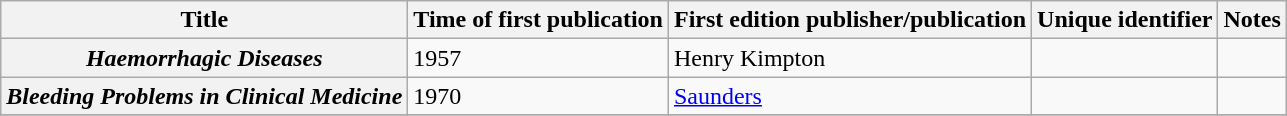<table class="wikitable sortable plainrowheaders" style="margin-right: 0;">
<tr>
<th scope="col" class="unsortable">Title</th>
<th scope="col">Time of first publication</th>
<th scope="col" class="unsortable">First edition publisher/publication</th>
<th scope="col" class="unsortable">Unique identifier</th>
<th scope="col" class="unsortable">Notes</th>
</tr>
<tr>
<th scope="row"><em>Haemorrhagic Diseases</em></th>
<td>1957</td>
<td>Henry Kimpton</td>
<td></td>
<td></td>
</tr>
<tr>
<th scope="row"><em>Bleeding Problems in Clinical Medicine</em></th>
<td>1970</td>
<td><a href='#'>Saunders</a></td>
<td></td>
<td></td>
</tr>
<tr>
</tr>
</table>
